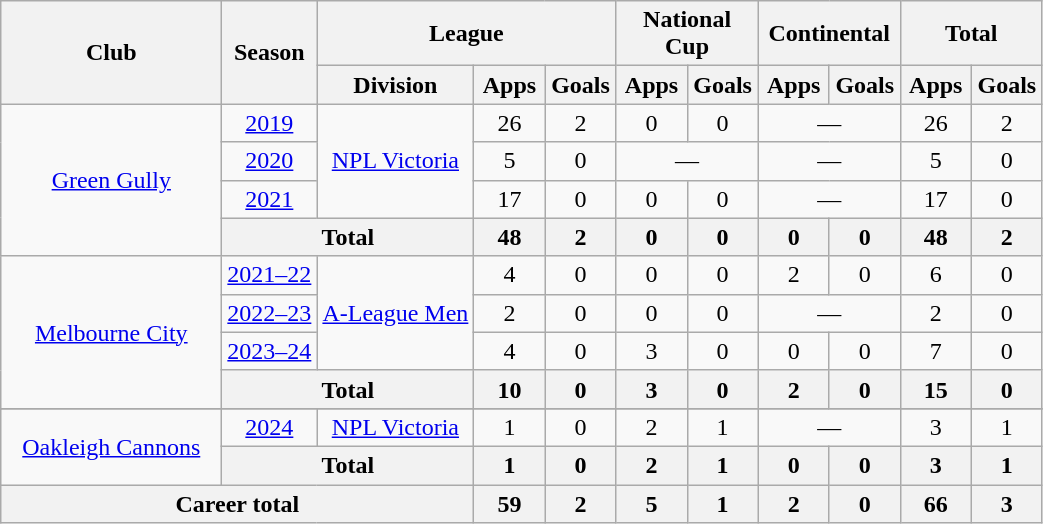<table class="wikitable" style="text-align: center;">
<tr>
<th rowspan="2" width=140>Club</th>
<th rowspan="2">Season</th>
<th colspan="3">League</th>
<th colspan="2">National Cup</th>
<th colspan="2">Continental</th>
<th colspan="2">Total</th>
</tr>
<tr>
<th>Division</th>
<th width=40>Apps</th>
<th width=40>Goals</th>
<th width=40>Apps</th>
<th width=40>Goals</th>
<th width=40>Apps</th>
<th width=40>Goals</th>
<th width=40>Apps</th>
<th width=40>Goals</th>
</tr>
<tr>
<td rowspan="4"><a href='#'>Green Gully</a></td>
<td><a href='#'>2019</a></td>
<td rowspan="3"><a href='#'>NPL Victoria</a></td>
<td>26</td>
<td>2</td>
<td>0</td>
<td>0</td>
<td colspan=2>—</td>
<td>26</td>
<td>2</td>
</tr>
<tr>
<td><a href='#'>2020</a></td>
<td>5</td>
<td>0</td>
<td colspan=2>—</td>
<td colspan=2>—</td>
<td>5</td>
<td>0</td>
</tr>
<tr>
<td><a href='#'>2021</a></td>
<td>17</td>
<td>0</td>
<td>0</td>
<td>0</td>
<td colspan=2>—</td>
<td>17</td>
<td>0</td>
</tr>
<tr>
<th colspan="2"><strong>Total</strong></th>
<th><strong>48</strong></th>
<th><strong>2</strong></th>
<th><strong>0</strong></th>
<th><strong>0</strong></th>
<th><strong>0</strong></th>
<th><strong>0</strong></th>
<th><strong>48</strong></th>
<th><strong>2</strong></th>
</tr>
<tr>
<td rowspan=4><a href='#'>Melbourne City</a></td>
<td><a href='#'>2021–22</a></td>
<td rowspan=3><a href='#'>A-League Men</a></td>
<td>4</td>
<td>0</td>
<td>0</td>
<td>0</td>
<td>2</td>
<td>0</td>
<td>6</td>
<td>0</td>
</tr>
<tr>
<td><a href='#'>2022–23</a></td>
<td>2</td>
<td>0</td>
<td>0</td>
<td>0</td>
<td colspan=2>—</td>
<td>2</td>
<td>0</td>
</tr>
<tr>
<td><a href='#'>2023–24</a></td>
<td>4</td>
<td>0</td>
<td>3</td>
<td>0</td>
<td>0</td>
<td>0</td>
<td>7</td>
<td>0</td>
</tr>
<tr>
<th colspan=2>Total</th>
<th>10</th>
<th>0</th>
<th>3</th>
<th>0</th>
<th>2</th>
<th>0</th>
<th>15</th>
<th>0</th>
</tr>
<tr>
</tr>
<tr>
<td rowspan=2><a href='#'>Oakleigh Cannons</a></td>
<td><a href='#'>2024</a></td>
<td rowspan=1><a href='#'>NPL Victoria</a></td>
<td>1</td>
<td>0</td>
<td>2</td>
<td>1</td>
<td colspan=2>—</td>
<td>3</td>
<td>1</td>
</tr>
<tr>
<th colspan="2"><strong>Total</strong></th>
<th><strong>1</strong></th>
<th><strong>0</strong></th>
<th><strong>2</strong></th>
<th><strong>1</strong></th>
<th><strong>0</strong></th>
<th><strong>0</strong></th>
<th><strong>3</strong></th>
<th><strong>1</strong></th>
</tr>
<tr>
<th colspan="3">Career total</th>
<th>59</th>
<th>2</th>
<th>5</th>
<th>1</th>
<th>2</th>
<th>0</th>
<th>66</th>
<th>3</th>
</tr>
</table>
